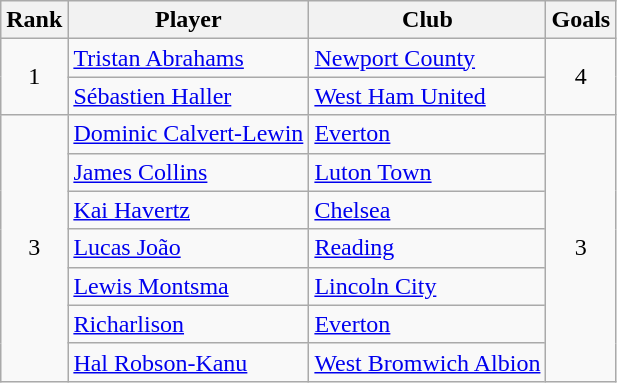<table class="wikitable sortable" style="text-align:center">
<tr>
<th>Rank</th>
<th>Player</th>
<th>Club</th>
<th>Goals</th>
</tr>
<tr>
<td rowspan="2">1</td>
<td align="left"> <a href='#'>Tristan Abrahams</a></td>
<td align="left"><a href='#'>Newport County</a></td>
<td rowspan="2">4</td>
</tr>
<tr>
<td align="left"> <a href='#'>Sébastien Haller</a></td>
<td align="left"><a href='#'>West Ham United</a></td>
</tr>
<tr>
<td rowspan="7">3</td>
<td align="left"> <a href='#'>Dominic Calvert-Lewin</a></td>
<td align="left"><a href='#'>Everton</a></td>
<td rowspan="7">3</td>
</tr>
<tr>
<td align="left"> <a href='#'>James Collins</a></td>
<td align="left"><a href='#'>Luton Town</a></td>
</tr>
<tr>
<td align="left"> <a href='#'>Kai Havertz</a></td>
<td align="left"><a href='#'>Chelsea</a></td>
</tr>
<tr>
<td align="left"> <a href='#'>Lucas João</a></td>
<td align="left"><a href='#'>Reading</a></td>
</tr>
<tr>
<td align="left"> <a href='#'>Lewis Montsma</a></td>
<td align="left"><a href='#'>Lincoln City</a></td>
</tr>
<tr>
<td align="left"> <a href='#'>Richarlison</a></td>
<td align="left"><a href='#'>Everton</a></td>
</tr>
<tr>
<td align="left"> <a href='#'>Hal Robson-Kanu</a></td>
<td align="left"><a href='#'>West Bromwich Albion</a></td>
</tr>
</table>
